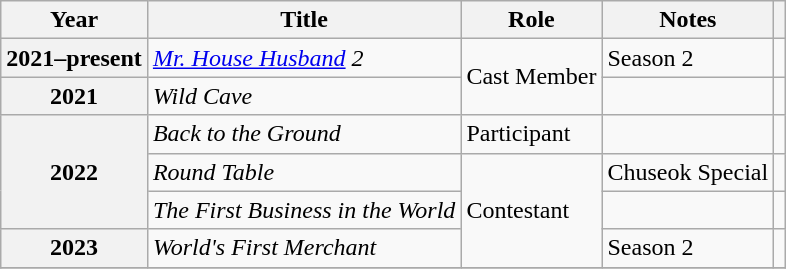<table class="wikitable  plainrowheaders">
<tr>
<th scope="col">Year</th>
<th scope="col">Title</th>
<th scope="col">Role</th>
<th scope="col">Notes</th>
<th scope="col" class="unsortable"></th>
</tr>
<tr>
<th scope="row">2021–present</th>
<td><em><a href='#'>Mr. House Husband</a> 2</em></td>
<td rowspan=2>Cast Member</td>
<td>Season 2</td>
<td></td>
</tr>
<tr>
<th scope="row">2021</th>
<td><em>Wild Cave</em></td>
<td></td>
<td></td>
</tr>
<tr>
<th scope="row" rowspan=3>2022</th>
<td><em>Back to the Ground</em></td>
<td>Participant</td>
<td></td>
<td></td>
</tr>
<tr>
<td><em>Round Table</em></td>
<td rowspan=3>Contestant</td>
<td>Chuseok Special</td>
<td></td>
</tr>
<tr>
<td><em>The First Business in the World</em></td>
<td></td>
<td></td>
</tr>
<tr>
<th scope="row">2023</th>
<td><em>World's First Merchant</em></td>
<td>Season 2</td>
<td></td>
</tr>
<tr>
</tr>
</table>
